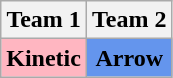<table class="wikitable">
<tr>
<th>Team 1</th>
<th>Team 2</th>
</tr>
<tr style="text-align:center;">
<td style="background:#ffb6c1; "><strong>Kinetic</strong></td>
<td style="background:#6495ed; "><strong>Arrow</strong></td>
</tr>
</table>
